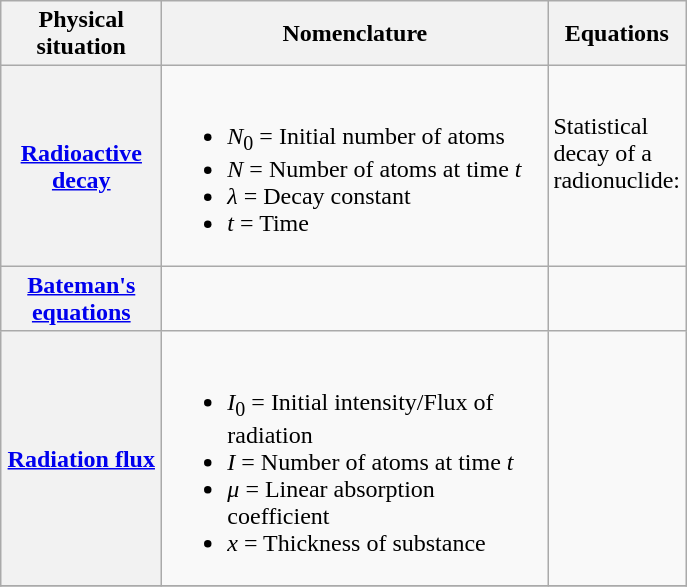<table class="wikitable">
<tr>
<th scope="col" width="100">Physical situation</th>
<th scope="col" width="250">Nomenclature</th>
<th scope="col" width="10">Equations</th>
</tr>
<tr>
<th><a href='#'>Radioactive decay</a></th>
<td><br><ul><li><em>N</em><sub>0</sub> = Initial number of atoms</li><li><em>N</em> = Number of atoms at time <em>t</em></li><li><em>λ</em> = Decay constant</li><li><em>t</em> = Time</li></ul></td>
<td>Statistical decay of a radionuclide:<br><br></td>
</tr>
<tr>
<th><a href='#'>Bateman's equations</a></th>
<td></td>
<td></td>
</tr>
<tr>
<th><a href='#'>Radiation flux</a></th>
<td><br><ul><li><em>I</em><sub>0</sub> = Initial intensity/Flux of radiation</li><li><em>I</em> = Number of atoms at time <em>t</em></li><li><em>μ</em> = Linear absorption coefficient</li><li><em>x</em> = Thickness of substance</li></ul></td>
<td></td>
</tr>
<tr>
</tr>
</table>
